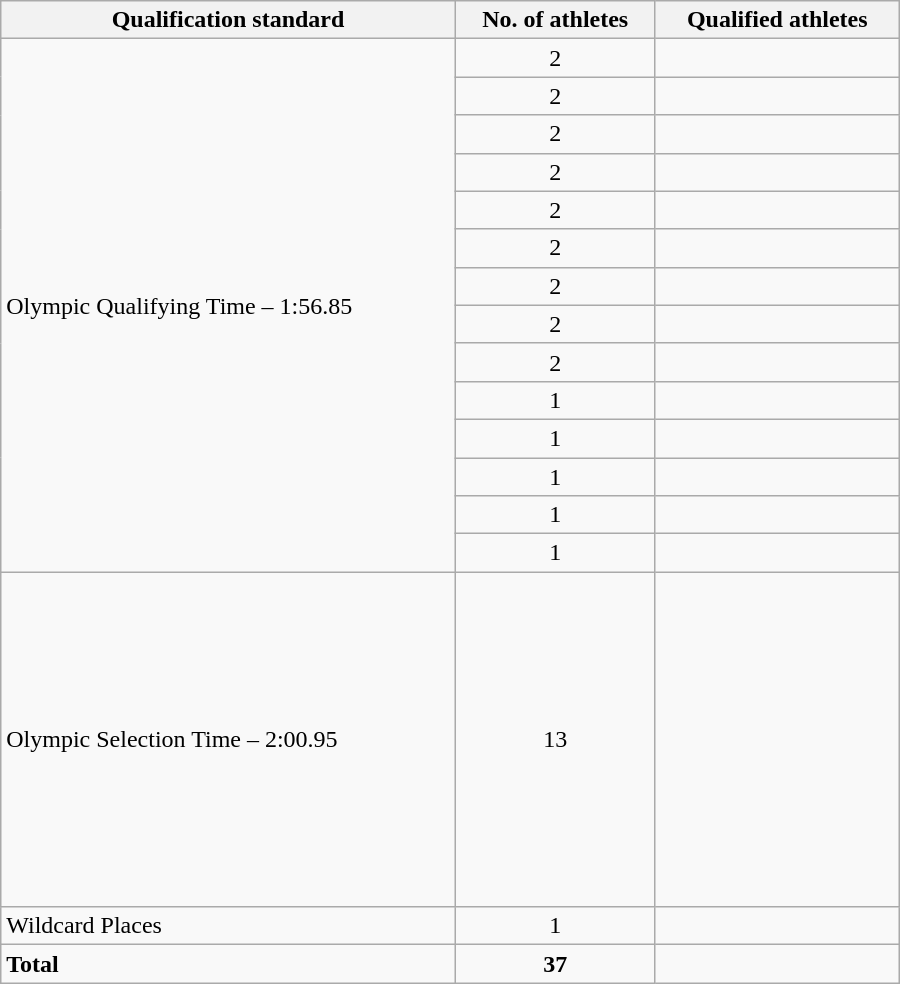<table class=wikitable style="text-align:left" width=600>
<tr>
<th>Qualification standard</th>
<th>No. of athletes</th>
<th>Qualified athletes</th>
</tr>
<tr>
<td rowspan="14">Olympic Qualifying Time – 1:56.85</td>
<td align=center>2</td>
<td><br></td>
</tr>
<tr>
<td align=center>2</td>
<td><br></td>
</tr>
<tr>
<td align=center>2</td>
<td><br></td>
</tr>
<tr>
<td align=center>2</td>
<td><br></td>
</tr>
<tr>
<td align=center>2</td>
<td><br></td>
</tr>
<tr>
<td align=center>2</td>
<td><br></td>
</tr>
<tr>
<td align=center>2</td>
<td><br></td>
</tr>
<tr>
<td align=center>2</td>
<td><br></td>
</tr>
<tr>
<td align=center>2</td>
<td><br></td>
</tr>
<tr>
<td align=center>1</td>
<td></td>
</tr>
<tr>
<td align=center>1</td>
<td></td>
</tr>
<tr>
<td align=center>1</td>
<td></td>
</tr>
<tr>
<td align=center>1</td>
<td></td>
</tr>
<tr>
<td align=center>1</td>
<td></td>
</tr>
<tr>
<td rowspan="1">Olympic Selection Time – 2:00.95</td>
<td align=center>13</td>
<td> <br>  <br>  <br> <br>  <br>  <br>  <br> <br><br> <br><br> <br></td>
</tr>
<tr>
<td rowspan="1">Wildcard Places</td>
<td align=center>1</td>
<td></td>
</tr>
<tr>
<td><strong>Total</strong></td>
<td align=center><strong>37</strong></td>
<td></td>
</tr>
</table>
